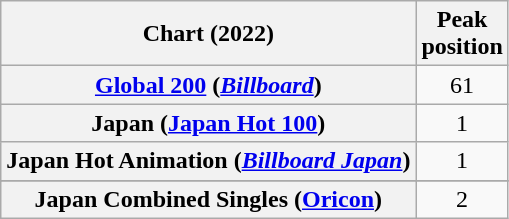<table class="wikitable sortable plainrowheaders" style="text-align:center">
<tr>
<th scope="col">Chart (2022)</th>
<th scope="col">Peak<br>position</th>
</tr>
<tr>
<th scope="row"><a href='#'>Global 200</a> (<em><a href='#'>Billboard</a></em>)</th>
<td>61</td>
</tr>
<tr>
<th scope="row">Japan (<a href='#'>Japan Hot 100</a>)</th>
<td>1</td>
</tr>
<tr>
<th scope="row">Japan Hot Animation (<em><a href='#'>Billboard Japan</a></em>)</th>
<td>1</td>
</tr>
<tr>
</tr>
<tr>
<th scope="row">Japan Combined Singles (<a href='#'>Oricon</a>)</th>
<td>2</td>
</tr>
</table>
